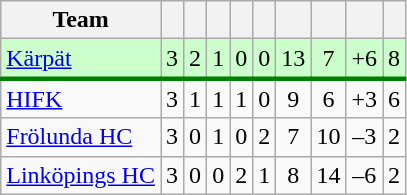<table class="wikitable sortable">
<tr>
<th>Team</th>
<th></th>
<th></th>
<th></th>
<th></th>
<th></th>
<th></th>
<th></th>
<th></th>
<th></th>
</tr>
<tr align="center" style="border-bottom:3px solid green;" bgcolor="#CCFFCC">
<td align="left"> <a href='#'>Kärpät</a></td>
<td>3</td>
<td>2</td>
<td>1</td>
<td>0</td>
<td>0</td>
<td>13</td>
<td>7</td>
<td>+6</td>
<td>8</td>
</tr>
<tr align="center">
<td align="left"> <a href='#'>HIFK</a></td>
<td>3</td>
<td>1</td>
<td>1</td>
<td>1</td>
<td>0</td>
<td>9</td>
<td>6</td>
<td>+3</td>
<td>6</td>
</tr>
<tr align="center">
<td align="left"> <a href='#'>Frölunda HC</a></td>
<td>3</td>
<td>0</td>
<td>1</td>
<td>0</td>
<td>2</td>
<td>7</td>
<td>10</td>
<td>–3</td>
<td>2</td>
</tr>
<tr align="center">
<td align="left"> <a href='#'>Linköpings HC</a></td>
<td>3</td>
<td>0</td>
<td>0</td>
<td>2</td>
<td>1</td>
<td>8</td>
<td>14</td>
<td>–6</td>
<td>2</td>
</tr>
</table>
